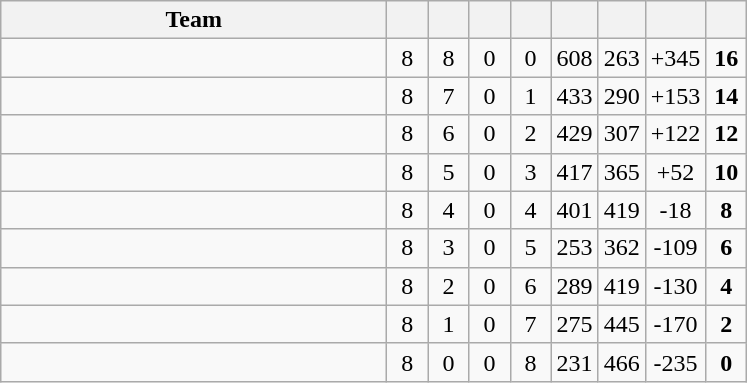<table class=wikitable style="text-align:center">
<tr>
<th width=250>Team</th>
<th width=20 abbr=Played></th>
<th width=20 abbr=Won></th>
<th width=20 abbr=Drawn></th>
<th width=20 abbr=Lost></th>
<th width=20 abbr=Goal For></th>
<th width=20 abbr=Goal Against></th>
<th width=20 abbr=Goal Difference></th>
<th width=20 abbr=Points></th>
</tr>
<tr>
<td style="text-align:left;"></td>
<td>8</td>
<td>8</td>
<td>0</td>
<td>0</td>
<td>608</td>
<td>263</td>
<td>+345</td>
<td><strong>16</strong></td>
</tr>
<tr>
<td style="text-align:left;"></td>
<td>8</td>
<td>7</td>
<td>0</td>
<td>1</td>
<td>433</td>
<td>290</td>
<td>+153</td>
<td><strong>14</strong></td>
</tr>
<tr>
<td style="text-align:left;"></td>
<td>8</td>
<td>6</td>
<td>0</td>
<td>2</td>
<td>429</td>
<td>307</td>
<td>+122</td>
<td><strong>12</strong></td>
</tr>
<tr>
<td style="text-align:left;"></td>
<td>8</td>
<td>5</td>
<td>0</td>
<td>3</td>
<td>417</td>
<td>365</td>
<td>+52</td>
<td><strong>10</strong></td>
</tr>
<tr>
<td style="text-align:left;"></td>
<td>8</td>
<td>4</td>
<td>0</td>
<td>4</td>
<td>401</td>
<td>419</td>
<td>-18</td>
<td><strong>8</strong></td>
</tr>
<tr>
<td style="text-align:left;"></td>
<td>8</td>
<td>3</td>
<td>0</td>
<td>5</td>
<td>253</td>
<td>362</td>
<td>-109</td>
<td><strong>6</strong></td>
</tr>
<tr>
<td style="text-align:left;"></td>
<td>8</td>
<td>2</td>
<td>0</td>
<td>6</td>
<td>289</td>
<td>419</td>
<td>-130</td>
<td><strong>4</strong></td>
</tr>
<tr>
<td style="text-align:left;"></td>
<td>8</td>
<td>1</td>
<td>0</td>
<td>7</td>
<td>275</td>
<td>445</td>
<td>-170</td>
<td><strong>2</strong></td>
</tr>
<tr>
<td style="text-align:left;"></td>
<td>8</td>
<td>0</td>
<td>0</td>
<td>8</td>
<td>231</td>
<td>466</td>
<td>-235</td>
<td><strong>0</strong></td>
</tr>
</table>
